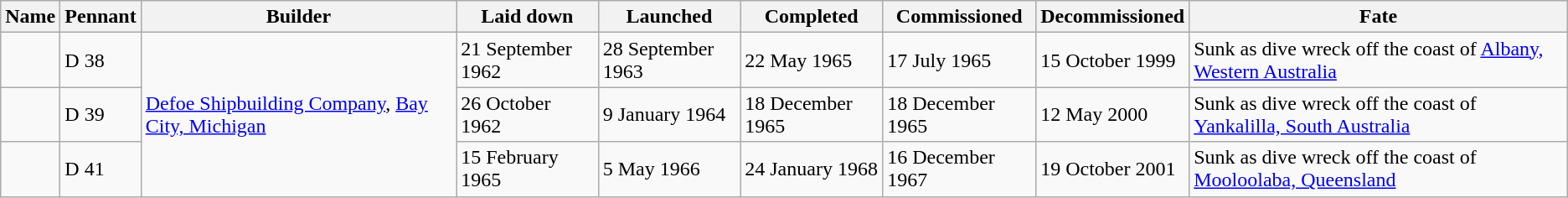<table class="wikitable" style="text-align:left;">
<tr>
<th>Name</th>
<th>Pennant</th>
<th>Builder</th>
<th>Laid down</th>
<th>Launched</th>
<th>Completed</th>
<th>Commissioned</th>
<th>Decommissioned</th>
<th>Fate</th>
</tr>
<tr>
<td></td>
<td>D 38</td>
<td rowspan=3><a href='#'>Defoe Shipbuilding Company</a>, <a href='#'>Bay City, Michigan</a></td>
<td>21 September 1962</td>
<td>28 September 1963</td>
<td>22 May 1965</td>
<td>17 July 1965</td>
<td>15 October 1999</td>
<td>Sunk as dive wreck off the coast of <a href='#'>Albany, Western Australia</a></td>
</tr>
<tr>
<td></td>
<td>D 39</td>
<td>26 October 1962</td>
<td>9 January 1964</td>
<td>18 December 1965</td>
<td>18 December 1965</td>
<td>12 May 2000</td>
<td>Sunk as dive wreck off the coast of <a href='#'>Yankalilla, South Australia</a></td>
</tr>
<tr>
<td></td>
<td>D 41</td>
<td>15 February 1965</td>
<td>5 May 1966</td>
<td>24 January 1968</td>
<td>16 December 1967</td>
<td>19 October 2001</td>
<td>Sunk as dive wreck off the coast of <a href='#'>Mooloolaba, Queensland</a></td>
</tr>
</table>
